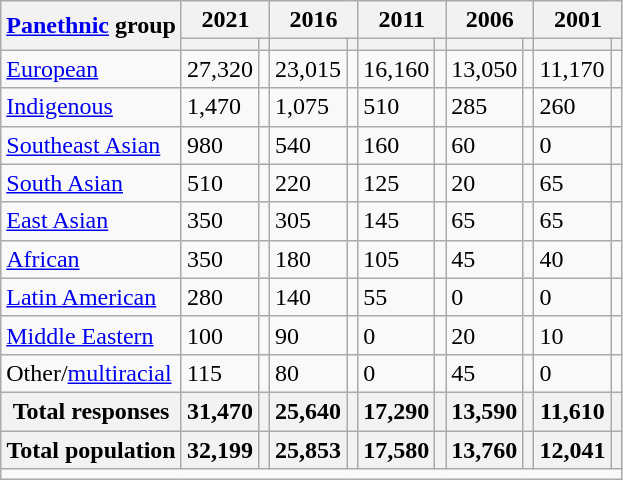<table class="wikitable collapsible sortable">
<tr>
<th rowspan="2"><a href='#'>Panethnic</a> group</th>
<th colspan="2">2021</th>
<th colspan="2">2016</th>
<th colspan="2">2011</th>
<th colspan="2">2006</th>
<th colspan="2">2001</th>
</tr>
<tr>
<th><a href='#'></a></th>
<th></th>
<th></th>
<th></th>
<th></th>
<th></th>
<th></th>
<th></th>
<th></th>
<th></th>
</tr>
<tr>
<td><a href='#'>European</a></td>
<td>27,320</td>
<td></td>
<td>23,015</td>
<td></td>
<td>16,160</td>
<td></td>
<td>13,050</td>
<td></td>
<td>11,170</td>
<td></td>
</tr>
<tr>
<td><a href='#'>Indigenous</a></td>
<td>1,470</td>
<td></td>
<td>1,075</td>
<td></td>
<td>510</td>
<td></td>
<td>285</td>
<td></td>
<td>260</td>
<td></td>
</tr>
<tr>
<td><a href='#'>Southeast Asian</a></td>
<td>980</td>
<td></td>
<td>540</td>
<td></td>
<td>160</td>
<td></td>
<td>60</td>
<td></td>
<td>0</td>
<td></td>
</tr>
<tr>
<td><a href='#'>South Asian</a></td>
<td>510</td>
<td></td>
<td>220</td>
<td></td>
<td>125</td>
<td></td>
<td>20</td>
<td></td>
<td>65</td>
<td></td>
</tr>
<tr>
<td><a href='#'>East Asian</a></td>
<td>350</td>
<td></td>
<td>305</td>
<td></td>
<td>145</td>
<td></td>
<td>65</td>
<td></td>
<td>65</td>
<td></td>
</tr>
<tr>
<td><a href='#'>African</a></td>
<td>350</td>
<td></td>
<td>180</td>
<td></td>
<td>105</td>
<td></td>
<td>45</td>
<td></td>
<td>40</td>
<td></td>
</tr>
<tr>
<td><a href='#'>Latin American</a></td>
<td>280</td>
<td></td>
<td>140</td>
<td></td>
<td>55</td>
<td></td>
<td>0</td>
<td></td>
<td>0</td>
<td></td>
</tr>
<tr>
<td><a href='#'>Middle Eastern</a></td>
<td>100</td>
<td></td>
<td>90</td>
<td></td>
<td>0</td>
<td></td>
<td>20</td>
<td></td>
<td>10</td>
<td></td>
</tr>
<tr>
<td>Other/<a href='#'>multiracial</a></td>
<td>115</td>
<td></td>
<td>80</td>
<td></td>
<td>0</td>
<td></td>
<td>45</td>
<td></td>
<td>0</td>
<td></td>
</tr>
<tr>
<th>Total responses</th>
<th>31,470</th>
<th></th>
<th>25,640</th>
<th></th>
<th>17,290</th>
<th></th>
<th>13,590</th>
<th></th>
<th>11,610</th>
<th></th>
</tr>
<tr class="sortbottom">
<th>Total population</th>
<th>32,199</th>
<th></th>
<th>25,853</th>
<th></th>
<th>17,580</th>
<th></th>
<th>13,760</th>
<th></th>
<th>12,041</th>
<th></th>
</tr>
<tr class="sortbottom">
<td colspan="15"></td>
</tr>
</table>
